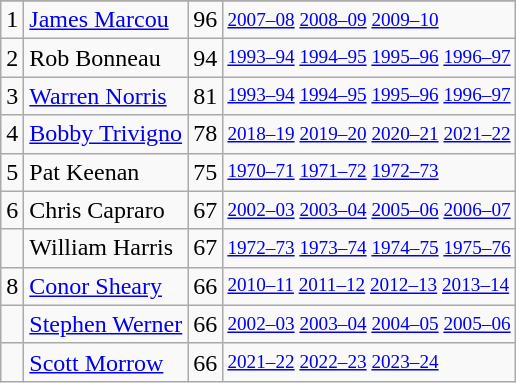<table class="wikitable">
<tr>
</tr>
<tr>
<td>1</td>
<td><a href='#'>James Marcou</a></td>
<td>96</td>
<td style="font-size:80%;"><a href='#'>2007–08</a> <a href='#'>2008–09</a> <a href='#'>2009–10</a></td>
</tr>
<tr>
<td>2</td>
<td>Rob Bonneau</td>
<td>94</td>
<td style="font-size:80%;"><a href='#'>1993–94</a> <a href='#'>1994–95</a> <a href='#'>1995–96</a> <a href='#'>1996–97</a></td>
</tr>
<tr>
<td>3</td>
<td><a href='#'>Warren Norris</a></td>
<td>81</td>
<td style="font-size:80%;"><a href='#'>1993–94</a> <a href='#'>1994–95</a> <a href='#'>1995–96</a> <a href='#'>1996–97</a></td>
</tr>
<tr>
<td>4</td>
<td><a href='#'>Bobby Trivigno</a></td>
<td>78</td>
<td style="font-size:80%;"><a href='#'>2018–19</a> <a href='#'>2019–20</a> <a href='#'>2020–21</a> <a href='#'>2021–22</a></td>
</tr>
<tr>
<td>5</td>
<td>Pat Keenan</td>
<td>75</td>
<td style="font-size:80%;"><a href='#'>1970–71</a> <a href='#'>1971–72</a> <a href='#'>1972–73</a></td>
</tr>
<tr>
<td>6</td>
<td>Chris Capraro</td>
<td>67</td>
<td style="font-size:80%;"><a href='#'>2002–03</a> <a href='#'>2003–04</a> <a href='#'>2005–06</a> <a href='#'>2006–07</a></td>
</tr>
<tr>
<td></td>
<td>William Harris</td>
<td>67</td>
<td style="font-size:80%;"><a href='#'>1972–73</a> <a href='#'>1973–74</a> <a href='#'>1974–75</a> <a href='#'>1975–76</a></td>
</tr>
<tr>
<td>8</td>
<td><a href='#'>Conor Sheary</a></td>
<td>66</td>
<td style="font-size:80%;"><a href='#'>2010–11</a> <a href='#'>2011–12</a> <a href='#'>2012–13</a> <a href='#'>2013–14</a></td>
</tr>
<tr>
<td></td>
<td><a href='#'>Stephen Werner</a></td>
<td>66</td>
<td style="font-size:80%;"><a href='#'>2002–03</a> <a href='#'>2003–04</a> <a href='#'>2004–05</a> <a href='#'>2005–06</a></td>
</tr>
<tr>
<td></td>
<td><a href='#'>Scott Morrow</a></td>
<td>66</td>
<td style="font-size:80%;"><a href='#'>2021–22</a> <a href='#'>2022–23</a> <a href='#'>2023–24</a></td>
</tr>
</table>
